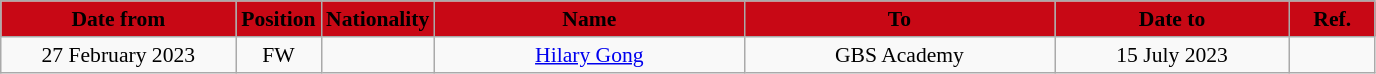<table class="wikitable"  style="text-align:center; font-size:90%; ">
<tr>
<th style="background:#C80815; color:black; width:150px;">Date from</th>
<th style="background:#C80815; color:black; width:50px;">Position</th>
<th style="background:#C80815; color:black; width:50px;">Nationality</th>
<th style="background:#C80815; color:black; width:200px;">Name</th>
<th style="background:#C80815; color:black; width:200px;">To</th>
<th style="background:#C80815; color:black; width:150px;">Date to</th>
<th style="background:#C80815; color:black; width:50px;">Ref.</th>
</tr>
<tr>
<td>27 February 2023</td>
<td>FW</td>
<td></td>
<td><a href='#'>Hilary Gong</a></td>
<td>GBS Academy</td>
<td>15 July 2023</td>
<td></td>
</tr>
</table>
